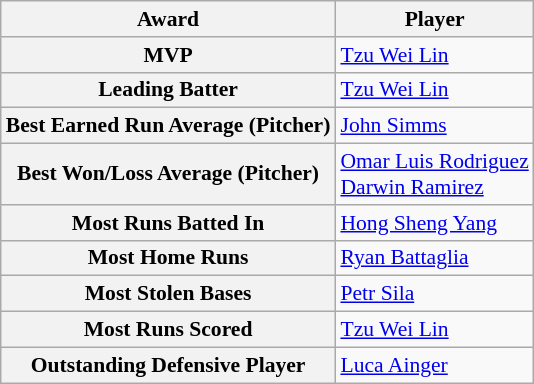<table class="wikitable" style="border-collapse:collapse; font-size:90%;">
<tr>
<th>Award</th>
<th>Player</th>
</tr>
<tr>
<th>MVP</th>
<td> <a href='#'>Tzu Wei Lin</a></td>
</tr>
<tr>
<th>Leading Batter</th>
<td> <a href='#'>Tzu Wei Lin</a></td>
</tr>
<tr>
<th>Best Earned Run Average (Pitcher)</th>
<td> <a href='#'>John Simms</a></td>
</tr>
<tr>
<th>Best Won/Loss Average (Pitcher)</th>
<td> <a href='#'>Omar Luis Rodriguez</a><br> <a href='#'>Darwin Ramirez</a></td>
</tr>
<tr>
<th>Most Runs Batted In</th>
<td> <a href='#'>Hong Sheng Yang</a></td>
</tr>
<tr>
<th>Most Home Runs</th>
<td> <a href='#'>Ryan Battaglia</a></td>
</tr>
<tr>
<th>Most Stolen Bases</th>
<td> <a href='#'>Petr Sila</a></td>
</tr>
<tr>
<th>Most Runs Scored</th>
<td> <a href='#'>Tzu Wei Lin</a></td>
</tr>
<tr>
<th>Outstanding Defensive Player</th>
<td> <a href='#'>Luca Ainger</a></td>
</tr>
</table>
